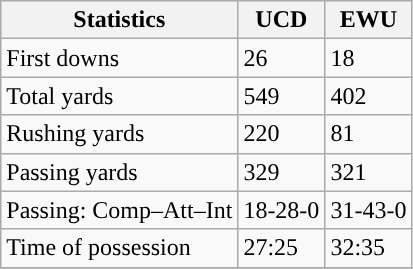<table class="wikitable" style="float: left;">
<tr>
<th>Statistics</th>
<th>UCD</th>
<th>EWU</th>
</tr>
<tr>
<td>First downs</td>
<td>26</td>
<td>18</td>
</tr>
<tr>
<td>Total yards</td>
<td>549</td>
<td>402</td>
</tr>
<tr>
<td>Rushing yards</td>
<td>220</td>
<td>81</td>
</tr>
<tr>
<td>Passing yards</td>
<td>329</td>
<td>321</td>
</tr>
<tr>
<td>Passing: Comp–Att–Int</td>
<td>18-28-0</td>
<td>31-43-0</td>
</tr>
<tr>
<td>Time of possession</td>
<td>27:25</td>
<td>32:35</td>
</tr>
<tr>
</tr>
</table>
